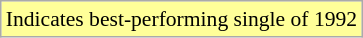<table class="wikitable" style="font-size:90%;">
<tr>
<td style="background-color:#FFFF99"> Indicates best-performing single of 1992</td>
</tr>
</table>
